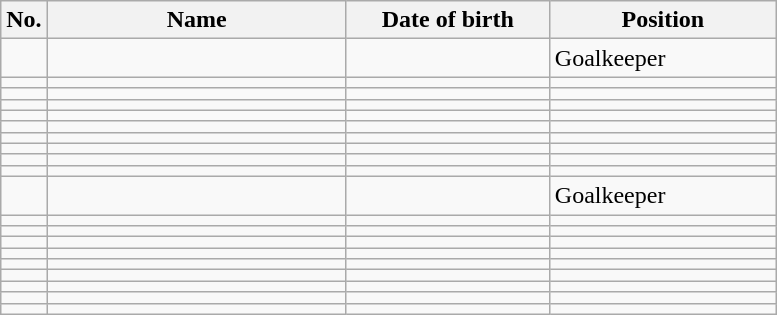<table class="wikitable sortable" style=font-size:100%; text-align:center;>
<tr>
<th>No.</th>
<th style=width:12em>Name</th>
<th style=width:8em>Date of birth</th>
<th style=width:9em>Position</th>
</tr>
<tr>
<td></td>
<td align=left></td>
<td align=right></td>
<td>Goalkeeper</td>
</tr>
<tr>
<td></td>
<td align=left></td>
<td align=right></td>
<td></td>
</tr>
<tr>
<td></td>
<td align=left></td>
<td align=right></td>
<td></td>
</tr>
<tr>
<td></td>
<td align=left></td>
<td align=right></td>
<td></td>
</tr>
<tr>
<td></td>
<td align=left></td>
<td align=right></td>
<td></td>
</tr>
<tr>
<td></td>
<td align=left></td>
<td align=right></td>
<td></td>
</tr>
<tr>
<td></td>
<td align=left></td>
<td align=right></td>
<td></td>
</tr>
<tr>
<td></td>
<td align=left></td>
<td align=right></td>
<td></td>
</tr>
<tr>
<td></td>
<td align=left></td>
<td align=right></td>
<td></td>
</tr>
<tr>
<td></td>
<td align=left></td>
<td align=right></td>
<td></td>
</tr>
<tr>
<td></td>
<td align=left></td>
<td align=right></td>
<td>Goalkeeper</td>
</tr>
<tr>
<td></td>
<td align=left></td>
<td align=right></td>
<td></td>
</tr>
<tr>
<td></td>
<td align=left></td>
<td align=right></td>
<td></td>
</tr>
<tr>
<td></td>
<td align=left></td>
<td align=right></td>
<td></td>
</tr>
<tr>
<td></td>
<td align=left></td>
<td align=right></td>
<td></td>
</tr>
<tr>
<td></td>
<td align=left></td>
<td align=right></td>
<td></td>
</tr>
<tr>
<td></td>
<td align=left></td>
<td align=right></td>
<td></td>
</tr>
<tr>
<td></td>
<td align=left></td>
<td align=right></td>
<td></td>
</tr>
<tr>
<td></td>
<td align=left></td>
<td align=right></td>
<td></td>
</tr>
<tr>
<td></td>
<td align=left></td>
<td align=right></td>
<td></td>
</tr>
</table>
